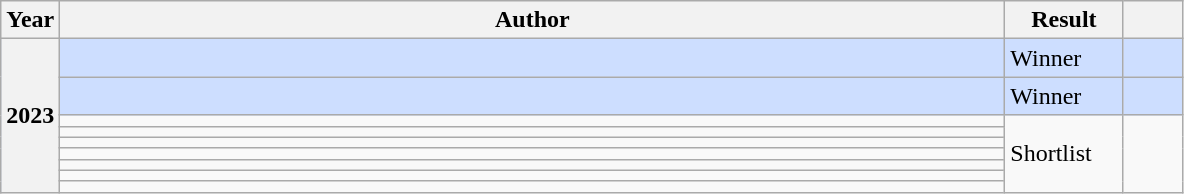<table class="wikitable">
<tr>
<th scope="col" width="5%">Year</th>
<th scope="col" width="80%">Author</th>
<th scope="col" width="10%">Result</th>
<th scope="col" width="5%"></th>
</tr>
<tr style="background:#cddeff">
<th rowspan="9">2023</th>
<td></td>
<td>Winner</td>
<td></td>
</tr>
<tr style="background:#cddeff">
<td></td>
<td>Winner</td>
<td></td>
</tr>
<tr>
<td></td>
<td rowspan="7">Shortlist</td>
<td rowspan="7"></td>
</tr>
<tr>
<td></td>
</tr>
<tr>
<td></td>
</tr>
<tr>
<td></td>
</tr>
<tr>
<td></td>
</tr>
<tr>
<td></td>
</tr>
<tr>
<td></td>
</tr>
</table>
